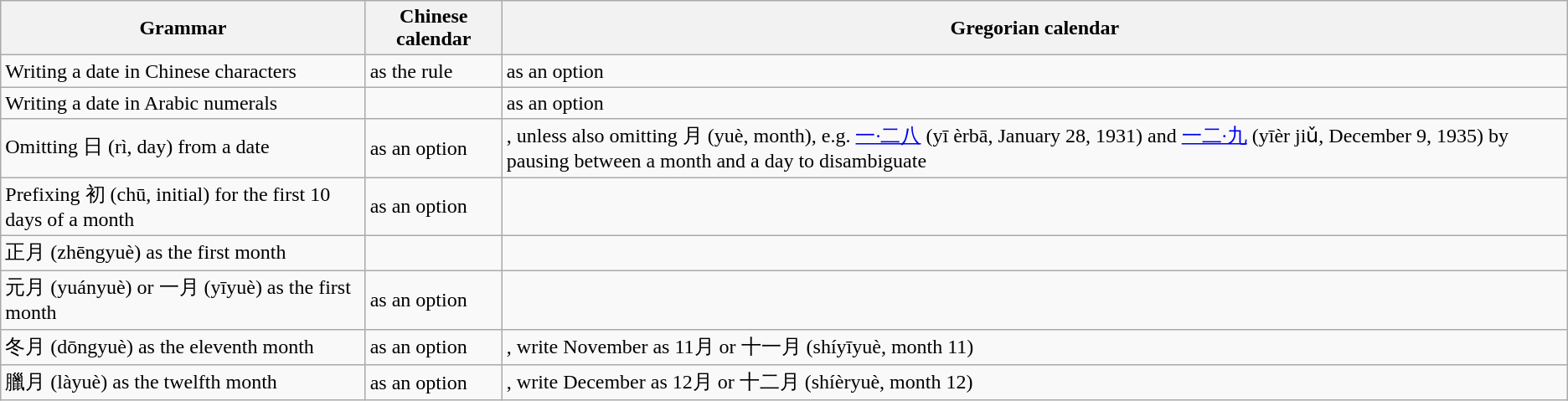<table class="wikitable">
<tr>
<th>Grammar</th>
<th>Chinese calendar</th>
<th>Gregorian calendar</th>
</tr>
<tr>
<td>Writing a date in Chinese characters</td>
<td> as the rule</td>
<td> as an option</td>
</tr>
<tr>
<td>Writing a date in Arabic numerals</td>
<td></td>
<td> as an option</td>
</tr>
<tr>
<td>Omitting 日 (rì, day) from a date</td>
<td> as an option</td>
<td>, unless also omitting 月 (yuè, month), e.g. <a href='#'>一·二八</a> (yī èrbā, January 28, 1931) and <a href='#'>一二·九</a> (yīèr jiǔ, December 9, 1935) by pausing between a month and a day to disambiguate</td>
</tr>
<tr>
<td>Prefixing 初 (chū, initial) for the first 10 days of a month</td>
<td> as an option</td>
<td></td>
</tr>
<tr>
<td>正月 (zhēngyuè) as the first month</td>
<td></td>
<td></td>
</tr>
<tr>
<td>元月 (yuányuè) or 一月 (yīyuè) as the first month</td>
<td> as an option</td>
<td></td>
</tr>
<tr>
<td>冬月 (dōngyuè) as the eleventh month</td>
<td> as an option</td>
<td>, write November as 11月 or 十一月 (shíyīyuè, month 11)</td>
</tr>
<tr>
<td>臘月 (làyuè) as the twelfth month</td>
<td> as an option</td>
<td>, write December as 12月 or 十二月 (shíèryuè, month 12)</td>
</tr>
</table>
